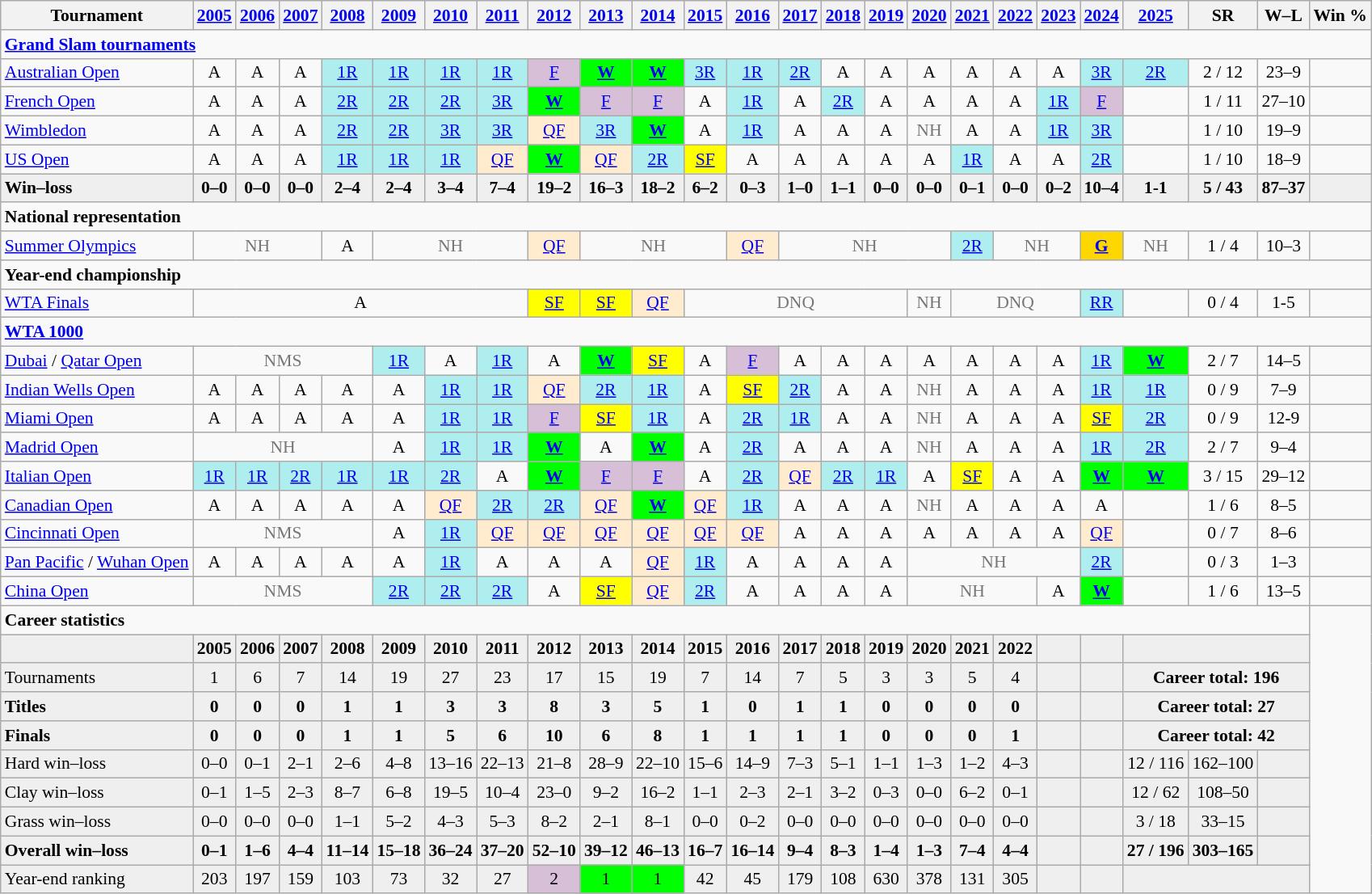<table class="wikitable nowrap" style=text-align:center;font-size:90%>
<tr>
<th>Tournament</th>
<th><a href='#'>2005</a></th>
<th><a href='#'>2006</a></th>
<th><a href='#'>2007</a></th>
<th><a href='#'>2008</a></th>
<th><a href='#'>2009</a></th>
<th><a href='#'>2010</a></th>
<th><a href='#'>2011</a></th>
<th><a href='#'>2012</a></th>
<th><a href='#'>2013</a></th>
<th><a href='#'>2014</a></th>
<th><a href='#'>2015</a></th>
<th><a href='#'>2016</a></th>
<th><a href='#'>2017</a></th>
<th><a href='#'>2018</a></th>
<th><a href='#'>2019</a></th>
<th><a href='#'>2020</a></th>
<th><a href='#'>2021</a></th>
<th><a href='#'>2022</a></th>
<th><a href='#'>2023</a></th>
<th><a href='#'>2024</a></th>
<th><a href='#'>2025</a></th>
<th>SR</th>
<th>W–L</th>
<th>Win %</th>
</tr>
<tr>
<td colspan="25" align="left"><strong><a href='#'>Grand Slam tournaments</a></strong></td>
</tr>
<tr>
<td align=left><a href='#'>Australian Open</a></td>
<td>A</td>
<td>A</td>
<td>A</td>
<td bgcolor=afeeee><a href='#'>1R</a></td>
<td bgcolor=afeeee><a href='#'>1R</a></td>
<td bgcolor=afeeee><a href='#'>1R</a></td>
<td bgcolor=afeeee><a href='#'>1R</a></td>
<td bgcolor=thistle><a href='#'>F</a></td>
<td bgcolor=lime><strong><a href='#'>W</a></strong></td>
<td bgcolor=lime><strong><a href='#'>W</a></strong></td>
<td bgcolor=afeeee><a href='#'>3R</a></td>
<td bgcolor=afeeee><a href='#'>1R</a></td>
<td bgcolor=afeeee><a href='#'>2R</a></td>
<td>A</td>
<td>A</td>
<td>A</td>
<td>A</td>
<td>A</td>
<td>A</td>
<td bgcolor=afeeee><a href='#'>3R</a></td>
<td bgcolor=afeeee><a href='#'>2R</a></td>
<td>2 / 12</td>
<td>23–9</td>
<td></td>
</tr>
<tr>
<td align=left><a href='#'>French Open</a></td>
<td>A</td>
<td>A</td>
<td>A</td>
<td bgcolor=afeeee><a href='#'>2R</a></td>
<td bgcolor=afeeee><a href='#'>2R</a></td>
<td bgcolor=afeeee><a href='#'>2R</a></td>
<td bgcolor=afeeee><a href='#'>3R</a></td>
<td bgcolor=lime><strong><a href='#'>W</a></strong></td>
<td bgcolor=thistle><a href='#'>F</a></td>
<td bgcolor=thistle><a href='#'>F</a></td>
<td>A</td>
<td bgcolor=afeeee><a href='#'>1R</a></td>
<td>A</td>
<td bgcolor=afeeee><a href='#'>2R</a></td>
<td>A</td>
<td>A</td>
<td>A</td>
<td>A</td>
<td bgcolor=afeeee><a href='#'>1R</a></td>
<td bgcolor=thistle><a href='#'>F</a></td>
<td></td>
<td>1 / 11</td>
<td>27–10</td>
<td></td>
</tr>
<tr>
<td align=left><a href='#'>Wimbledon</a></td>
<td>A</td>
<td>A</td>
<td>A</td>
<td bgcolor=afeeee><a href='#'>2R</a></td>
<td bgcolor=afeeee><a href='#'>2R</a></td>
<td bgcolor=afeeee><a href='#'>3R</a></td>
<td bgcolor=afeeee><a href='#'>3R</a></td>
<td bgcolor=ffebcd><a href='#'>QF</a></td>
<td bgcolor=afeeee><a href='#'>3R</a></td>
<td bgcolor=lime><strong><a href='#'>W</a></strong></td>
<td>A</td>
<td bgcolor=afeeee><a href='#'>1R</a></td>
<td>A</td>
<td>A</td>
<td>A</td>
<td style=color:#767676>NH</td>
<td>A</td>
<td>A</td>
<td bgcolor=afeeee><a href='#'>1R</a></td>
<td bgcolor=afeeee><a href='#'>3R</a></td>
<td></td>
<td>1 / 10</td>
<td>19–9</td>
<td></td>
</tr>
<tr>
<td align=left><a href='#'>US Open</a></td>
<td>A</td>
<td>A</td>
<td>A</td>
<td bgcolor=afeeee><a href='#'>1R</a></td>
<td bgcolor=afeeee><a href='#'>1R</a></td>
<td bgcolor=afeeee><a href='#'>1R</a></td>
<td bgcolor=ffebcd><a href='#'>QF</a></td>
<td bgcolor=lime><strong><a href='#'>W</a></strong></td>
<td bgcolor=ffebcd><a href='#'>QF</a></td>
<td bgcolor=afeeee><a href='#'>2R</a></td>
<td bgcolor=yellow><a href='#'>SF</a></td>
<td>A</td>
<td>A</td>
<td>A</td>
<td>A</td>
<td>A</td>
<td bgcolor=afeeee><a href='#'>1R</a></td>
<td>A</td>
<td>A</td>
<td bgcolor=afeeee><a href='#'>2R</a></td>
<td></td>
<td>1 / 10</td>
<td>18–9</td>
<td></td>
</tr>
<tr style=background:#efefef;font-weight:bold>
<td style=text-align:left>Win–loss</td>
<td>0–0</td>
<td>0–0</td>
<td>0–0</td>
<td>2–4</td>
<td>2–4</td>
<td>3–4</td>
<td>7–4</td>
<td>19–2</td>
<td>16–3</td>
<td>18–2</td>
<td>6–2</td>
<td>0–3</td>
<td>1–0</td>
<td>1–1</td>
<td>0–0</td>
<td>0–0</td>
<td>0–1</td>
<td>0–0</td>
<td>0–2</td>
<td>10–4</td>
<td>1-1</td>
<td>5 / 43</td>
<td>87–37</td>
<td></td>
</tr>
<tr>
<td colspan="25" align="left"><strong>National representation</strong></td>
</tr>
<tr>
<td align=left><a href='#'>Summer Olympics</a></td>
<td colspan=3 style=color:#767676>NH</td>
<td>A</td>
<td colspan=3 style=color:#767676>NH</td>
<td bgcolor=ffebcd><a href='#'>QF</a></td>
<td colspan=3 style=color:#767676>NH</td>
<td bgcolor=ffebcd><a href='#'>QF</a></td>
<td colspan=4 style=color:#767676>NH</td>
<td bgcolor=afeeee><a href='#'>2R</a></td>
<td colspan=2 style=color:#767676>NH</td>
<td bgcolor=gold><strong><a href='#'>G</a></strong></td>
<td colspan=1 style=color:#767676>NH</td>
<td>1 / 4</td>
<td>10–3</td>
<td></td>
</tr>
<tr>
<td colspan="25" align="left"><strong>Year-end championship</strong></td>
</tr>
<tr>
<td align=left><a href='#'>WTA Finals</a></td>
<td colspan="7">A</td>
<td bgcolor=yellow><a href='#'>SF</a></td>
<td bgcolor=yellow><a href='#'>SF</a></td>
<td bgcolor=ffebcd><a href='#'>QF</a></td>
<td colspan=5 style=color:#767676>DNQ</td>
<td style=color:#767676>NH</td>
<td colspan=3 style=color:#767676>DNQ</td>
<td style=background:#afeeee><a href='#'>RR</a></td>
<td></td>
<td>0 / 4</td>
<td>1-5</td>
<td></td>
</tr>
<tr>
<td colspan="25" align="left"><strong><a href='#'>WTA 1000</a></strong></td>
</tr>
<tr>
<td align=left><a href='#'>Dubai</a> / <a href='#'>Qatar Open</a></td>
<td colspan=4 style=color:#767676>NMS</td>
<td bgcolor=afeeee><a href='#'>1R</a></td>
<td>A</td>
<td bgcolor=afeeee><a href='#'>1R</a></td>
<td>A</td>
<td bgcolor=lime><strong><a href='#'>W</a></strong></td>
<td bgcolor=yellow><a href='#'>SF</a></td>
<td>A</td>
<td bgcolor=thistle><a href='#'>F</a></td>
<td>A</td>
<td>A</td>
<td>A</td>
<td>A</td>
<td>A</td>
<td>A</td>
<td>A</td>
<td bgcolor=afeeee><a href='#'>1R</a></td>
<td style=background:lime><strong><a href='#'>W</a></strong></td>
<td>2 / 7</td>
<td>14–5</td>
<td></td>
</tr>
<tr>
<td align=left><a href='#'>Indian Wells Open</a></td>
<td>A</td>
<td>A</td>
<td>A</td>
<td>A</td>
<td>A</td>
<td bgcolor=afeeee><a href='#'>1R</a></td>
<td bgcolor=afeeee><a href='#'>1R</a></td>
<td bgcolor=ffebcd><a href='#'>QF</a></td>
<td bgcolor=afeeee><a href='#'>2R</a></td>
<td bgcolor=afeeee><a href='#'>1R</a></td>
<td>A</td>
<td bgcolor=yellow><a href='#'>SF</a></td>
<td bgcolor=afeeee><a href='#'>2R</a></td>
<td>A</td>
<td>A</td>
<td style="color:#767676">NH</td>
<td>A</td>
<td>A</td>
<td>A</td>
<td bgcolor=afeeee><a href='#'>1R</a></td>
<td bgcolor=afeeee><a href='#'>1R</a></td>
<td>0 / 9</td>
<td>7–9</td>
<td></td>
</tr>
<tr>
<td align=left><a href='#'>Miami Open</a></td>
<td>A</td>
<td>A</td>
<td>A</td>
<td>A</td>
<td>A</td>
<td bgcolor=afeeee><a href='#'>1R</a></td>
<td bgcolor=afeeee><a href='#'>1R</a></td>
<td bgcolor=thistle><a href='#'>F</a></td>
<td bgcolor=yellow><a href='#'>SF</a></td>
<td bgcolor=afeeee><a href='#'>1R</a></td>
<td>A</td>
<td bgcolor=afeeee><a href='#'>2R</a></td>
<td bgcolor=afeeee><a href='#'>1R</a></td>
<td>A</td>
<td>A</td>
<td style=color:#767676>NH</td>
<td>A</td>
<td>A</td>
<td>A</td>
<td bgcolor=yellow><a href='#'>SF</a></td>
<td bgcolor=afeeee><a href='#'>2R</a></td>
<td>0 / 9</td>
<td>12-9</td>
<td></td>
</tr>
<tr>
<td align=left><a href='#'>Madrid Open</a></td>
<td colspan=4 style=color:#767676>NH</td>
<td>A</td>
<td bgcolor=afeeee><a href='#'>1R</a></td>
<td bgcolor=afeeee><a href='#'>1R</a></td>
<td bgcolor=lime><strong><a href='#'>W</a></strong></td>
<td>A</td>
<td bgcolor=lime><strong><a href='#'>W</a></strong></td>
<td>A</td>
<td bgcolor=afeeee><a href='#'>2R</a></td>
<td>A</td>
<td>A</td>
<td>A</td>
<td style=color:#767676>NH</td>
<td>A</td>
<td>A</td>
<td>A</td>
<td bgcolor=afeeee><a href='#'>1R</a></td>
<td bgcolor=afeeee><a href='#'>2R</a></td>
<td>2 / 7</td>
<td>9–4</td>
<td></td>
</tr>
<tr>
<td align=left><a href='#'>Italian Open</a></td>
<td bgcolor=afeeee><a href='#'>1R</a></td>
<td bgcolor=afeeee><a href='#'>1R</a></td>
<td bgcolor=afeeee><a href='#'>2R</a></td>
<td bgcolor=afeeee><a href='#'>1R</a></td>
<td bgcolor=afeeee><a href='#'>1R</a></td>
<td bgcolor=afeeee><a href='#'>2R</a></td>
<td>A</td>
<td bgcolor=lime><strong><a href='#'>W</a></strong></td>
<td bgcolor=thistle><a href='#'>F</a></td>
<td bgcolor=thistle><a href='#'>F</a></td>
<td>A</td>
<td bgcolor=afeeee><a href='#'>2R</a></td>
<td bgcolor=ffebcd><a href='#'>QF</a></td>
<td bgcolor=afeeee><a href='#'>2R</a></td>
<td bgcolor=afeeee><a href='#'>1R</a></td>
<td>A</td>
<td bgcolor=yellow><a href='#'>SF</a></td>
<td>A</td>
<td>A</td>
<td bgcolor=lime><strong><a href='#'>W</a></strong></td>
<td style=background:lime><strong><a href='#'>W</a></strong></td>
<td>3 / 15</td>
<td>29–12</td>
<td></td>
</tr>
<tr>
<td align=left><a href='#'>Canadian Open</a></td>
<td>A</td>
<td>A</td>
<td>A</td>
<td>A</td>
<td>A</td>
<td bgcolor=ffebcd><a href='#'>QF</a></td>
<td bgcolor=afeeee><a href='#'>2R</a></td>
<td bgcolor=afeeee><a href='#'>2R</a></td>
<td bgcolor=ffebcd><a href='#'>QF</a></td>
<td bgcolor=lime><strong><a href='#'>W</a></strong></td>
<td bgcolor=ffebcd><a href='#'>QF</a></td>
<td bgcolor=afeeee><a href='#'>1R</a></td>
<td>A</td>
<td>A</td>
<td>A</td>
<td style=color:#767676>NH</td>
<td>A</td>
<td>A</td>
<td>A</td>
<td>A</td>
<td></td>
<td>1 / 6</td>
<td>8–5</td>
<td></td>
</tr>
<tr>
<td align=left><a href='#'>Cincinnati Open</a></td>
<td colspan=4 style=color:#767676>NMS</td>
<td>A</td>
<td bgcolor=afeeee><a href='#'>1R</a></td>
<td bgcolor=ffebcd><a href='#'>QF</a></td>
<td bgcolor=ffebcd><a href='#'>QF</a></td>
<td bgcolor=ffebcd><a href='#'>QF</a></td>
<td bgcolor=ffebcd><a href='#'>QF</a></td>
<td bgcolor=ffebcd><a href='#'>QF</a></td>
<td bgcolor=ffebcd><a href='#'>QF</a></td>
<td>A</td>
<td>A</td>
<td>A</td>
<td>A</td>
<td>A</td>
<td>A</td>
<td>A</td>
<td bgcolor=ffebcd><a href='#'>QF</a></td>
<td></td>
<td>0 / 7</td>
<td>8–6</td>
<td></td>
</tr>
<tr>
<td align=left><a href='#'>Pan Pacific</a> / <a href='#'>Wuhan Open</a></td>
<td>A</td>
<td>A</td>
<td>A</td>
<td>A</td>
<td>A</td>
<td bgcolor=afeeee><a href='#'>1R</a></td>
<td>A</td>
<td>A</td>
<td>A</td>
<td bgcolor=ffebcd><a href='#'>QF</a></td>
<td bgcolor=afeeee><a href='#'>1R</a></td>
<td>A</td>
<td>A</td>
<td>A</td>
<td>A</td>
<td colspan="4" style="color:#767676">NH</td>
<td style=background:#afeeee><a href='#'>2R</a></td>
<td></td>
<td>0 / 3</td>
<td>1–3</td>
<td></td>
</tr>
<tr>
<td align=left><a href='#'>China Open</a></td>
<td colspan=4 style=color:#767676>NMS</td>
<td bgcolor=afeeee><a href='#'>2R</a></td>
<td bgcolor=afeeee><a href='#'>2R</a></td>
<td bgcolor=afeeee><a href='#'>2R</a></td>
<td>A</td>
<td bgcolor=yellow><a href='#'>SF</a></td>
<td bgcolor=ffebcd><a href='#'>QF</a></td>
<td bgcolor=afeeee><a href='#'>2R</a></td>
<td>A</td>
<td>A</td>
<td>A</td>
<td>A</td>
<td colspan="3" style="color:#767676">NH</td>
<td>A</td>
<td bgcolor=lime><strong><a href='#'>W</a></strong></td>
<td></td>
<td>1 / 6</td>
<td>13–5</td>
<td></td>
</tr>
<tr>
<td colspan="24" style="text-align:left"><strong>Career statistics</strong></td>
</tr>
<tr style=background:#efefef;font-weight:bold>
<td></td>
<td>2005</td>
<td>2006</td>
<td>2007</td>
<td>2008</td>
<td>2009</td>
<td>2010</td>
<td>2011</td>
<td>2012</td>
<td>2013</td>
<td>2014</td>
<td>2015</td>
<td>2016</td>
<td>2017</td>
<td>2018</td>
<td>2019</td>
<td>2020</td>
<td>2021</td>
<td>2022</td>
<td></td>
<td></td>
<td colspan="3"></td>
</tr>
<tr style=background:#efefef>
<td style=text-align:left>Tournaments</td>
<td>1</td>
<td>6</td>
<td>7</td>
<td>14</td>
<td>19</td>
<td>27</td>
<td>23</td>
<td>17</td>
<td>15</td>
<td>19</td>
<td>7</td>
<td>14</td>
<td>7</td>
<td>5</td>
<td>3</td>
<td>3</td>
<td>5</td>
<td>4</td>
<td></td>
<td></td>
<td colspan="3"><strong>Career total: 196</strong></td>
</tr>
<tr style=background:#efefef;font-weight:bold>
<td style=text-align:left>Titles</td>
<td>0</td>
<td>0</td>
<td>0</td>
<td>1</td>
<td>1</td>
<td>3</td>
<td>3</td>
<td>8</td>
<td>3</td>
<td>5</td>
<td>1</td>
<td>0</td>
<td>1</td>
<td>1</td>
<td>0</td>
<td>0</td>
<td>0</td>
<td>0</td>
<td></td>
<td></td>
<td colspan="3">Career total: 27</td>
</tr>
<tr style=background:#efefef;font-weight:bold>
<td style=text-align:left>Finals</td>
<td>0</td>
<td>0</td>
<td>0</td>
<td>1</td>
<td>1</td>
<td>5</td>
<td>6</td>
<td>10</td>
<td>6</td>
<td>8</td>
<td>1</td>
<td>1</td>
<td>1</td>
<td>1</td>
<td>0</td>
<td>0</td>
<td>0</td>
<td>1</td>
<td></td>
<td></td>
<td colspan="3">Career total: 42</td>
</tr>
<tr style=background:#efefef>
<td style=text-align:left>Hard win–loss</td>
<td>0–0</td>
<td>0–1</td>
<td>2–1</td>
<td>2–6</td>
<td>4–8</td>
<td>13–16</td>
<td>22–13</td>
<td>21–8</td>
<td>28–9</td>
<td>22–10</td>
<td>15–6</td>
<td>14–9</td>
<td>7–3</td>
<td>5–1</td>
<td>1–1</td>
<td>1–3</td>
<td>1–2</td>
<td>4–3</td>
<td></td>
<td></td>
<td>12 / 116</td>
<td>162–100</td>
<td></td>
</tr>
<tr style=background:#efefef>
<td style=text-align:left>Clay win–loss</td>
<td>0–1</td>
<td>1–5</td>
<td>2–3</td>
<td>8–7</td>
<td>6–8</td>
<td>19–5</td>
<td>10–4</td>
<td>23–0</td>
<td>9–2</td>
<td>16–2</td>
<td>1–1</td>
<td>2–3</td>
<td>2–1</td>
<td>3–2</td>
<td>0–3</td>
<td>0–0</td>
<td>6–2</td>
<td>0–1</td>
<td></td>
<td></td>
<td>12 / 62</td>
<td>108–50</td>
<td></td>
</tr>
<tr style=background:#efefef>
<td style=text-align:left>Grass win–loss</td>
<td>0–0</td>
<td>0–0</td>
<td>0–0</td>
<td>1–1</td>
<td>5–2</td>
<td>4–3</td>
<td>5–3</td>
<td>8–2</td>
<td>2–1</td>
<td>8–1</td>
<td>0–0</td>
<td>0–2</td>
<td>0–0</td>
<td>0–0</td>
<td>0–0</td>
<td>0–0</td>
<td>0–0</td>
<td>0–0</td>
<td></td>
<td></td>
<td>3 / 18</td>
<td>33–15</td>
<td></td>
</tr>
<tr style=background:#efefef;font-weight:bold>
<td style=text-align:left>Overall win–loss</td>
<td>0–1</td>
<td>1–6</td>
<td>4–4</td>
<td>11–14</td>
<td>15–18</td>
<td>36–24</td>
<td>37–20</td>
<td>52–10</td>
<td>39–12</td>
<td>46–13</td>
<td>16–7</td>
<td>16–14</td>
<td>9–4</td>
<td>8–3</td>
<td>1–4</td>
<td>1–3</td>
<td>7–4</td>
<td>4–4</td>
<td></td>
<td></td>
<td>27 / 196</td>
<td>303–165</td>
<td></td>
</tr>
<tr style=background:#efefef>
<td align=left>Year-end ranking</td>
<td>203</td>
<td>197</td>
<td>159</td>
<td>103</td>
<td>73</td>
<td>32</td>
<td>27</td>
<td bgcolor=thistle>2</td>
<td bgcolor=lime>1</td>
<td bgcolor=lime>1</td>
<td>42</td>
<td>45</td>
<td>179</td>
<td>108</td>
<td>630</td>
<td>378</td>
<td>131</td>
<td>305</td>
<td></td>
<td></td>
<td colspan="3"></td>
</tr>
</table>
